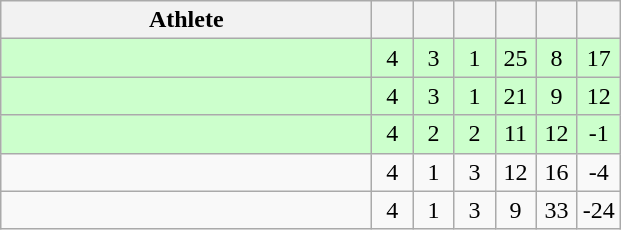<table class="wikitable" style="text-align:center;">
<tr>
<th width=240>Athlete</th>
<th width=20></th>
<th width=20></th>
<th width=20></th>
<th width=20></th>
<th width=20></th>
<th width=20></th>
</tr>
<tr bgcolor=ccffcc>
<td align="left"></td>
<td>4</td>
<td>3</td>
<td>1</td>
<td>25</td>
<td>8</td>
<td>17</td>
</tr>
<tr bgcolor=ccffcc>
<td align="left"></td>
<td>4</td>
<td>3</td>
<td>1</td>
<td>21</td>
<td>9</td>
<td>12</td>
</tr>
<tr bgcolor=ccffcc>
<td align="left"></td>
<td>4</td>
<td>2</td>
<td>2</td>
<td>11</td>
<td>12</td>
<td>-1</td>
</tr>
<tr>
<td align="left"></td>
<td>4</td>
<td>1</td>
<td>3</td>
<td>12</td>
<td>16</td>
<td>-4</td>
</tr>
<tr>
<td align="left"></td>
<td>4</td>
<td>1</td>
<td>3</td>
<td>9</td>
<td>33</td>
<td>-24</td>
</tr>
</table>
